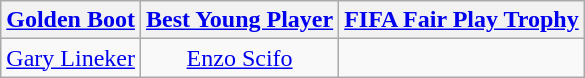<table class="wikitable">
<tr>
<th><a href='#'>Golden Boot</a></th>
<th><a href='#'>Best Young Player</a></th>
<th><a href='#'>FIFA Fair Play Trophy</a></th>
</tr>
<tr>
<td align=center> <a href='#'>Gary Lineker</a></td>
<td align=center> <a href='#'>Enzo Scifo</a></td>
<td align=center></td>
</tr>
</table>
